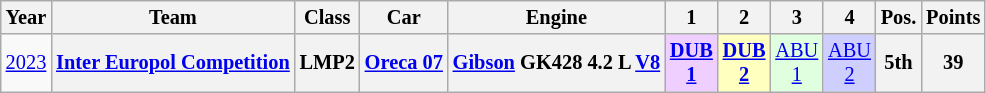<table class="wikitable" style="text-align:center; font-size:85%">
<tr>
<th>Year</th>
<th>Team</th>
<th>Class</th>
<th>Car</th>
<th>Engine</th>
<th>1</th>
<th>2</th>
<th>3</th>
<th>4</th>
<th>Pos.</th>
<th>Points</th>
</tr>
<tr>
<td><a href='#'>2023</a></td>
<th nowrap><a href='#'>Inter Europol Competition</a></th>
<th>LMP2</th>
<th nowrap><a href='#'>Oreca 07</a></th>
<th nowrap><a href='#'>Gibson</a> GK428 4.2 L <a href='#'>V8</a></th>
<td style="background:#EFCFFF;"><strong><a href='#'>DUB<br>1</a></strong><br></td>
<td style="background:#FFFFBF;"><strong><a href='#'>DUB<br>2</a></strong><br></td>
<td style="background:#DFFFDF;"><a href='#'>ABU<br>1</a><br></td>
<td style="background:#CFCFFF;"><a href='#'>ABU<br>2</a><br></td>
<th>5th</th>
<th>39</th>
</tr>
</table>
